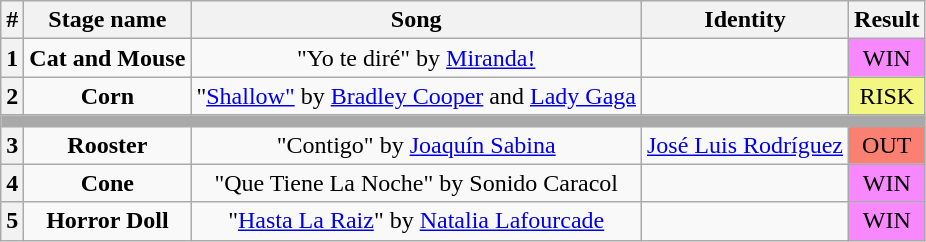<table class="wikitable plainrowheaders" style="text-align: center;">
<tr>
<th>#</th>
<th>Stage name</th>
<th>Song</th>
<th>Identity</th>
<th>Result</th>
</tr>
<tr>
<th>1</th>
<td><strong>Cat and Mouse</strong></td>
<td>"Yo te diré" by <a href='#'>Miranda!</a></td>
<td></td>
<td bgcolor="#F888FD">WIN</td>
</tr>
<tr>
<th>2</th>
<td><strong>Corn</strong></td>
<td>"<a href='#'>Shallow"</a> by <a href='#'>Bradley Cooper</a> and <a href='#'>Lady Gaga</a></td>
<td></td>
<td bgcolor="#F3F781">RISK</td>
</tr>
<tr>
<td colspan="5" style="background:darkgray"></td>
</tr>
<tr>
<th><strong>3</strong></th>
<td><strong>Rooster</strong></td>
<td>"Contigo" by <a href='#'>Joaquín Sabina</a></td>
<td><a href='#'>José Luis Rodríguez</a></td>
<td bgcolor="salmon">OUT</td>
</tr>
<tr>
<th><strong>4</strong></th>
<td><strong>Cone</strong></td>
<td>"Que Tiene La Noche" by Sonido Caracol</td>
<td></td>
<td bgcolor="#F888FD">WIN</td>
</tr>
<tr>
<th><strong>5</strong></th>
<td><strong>Horror Doll</strong></td>
<td>"<a href='#'>Hasta La Raiz</a>" by <a href='#'>Natalia Lafourcade</a></td>
<td></td>
<td bgcolor=#F888FD>WIN</td>
</tr>
</table>
